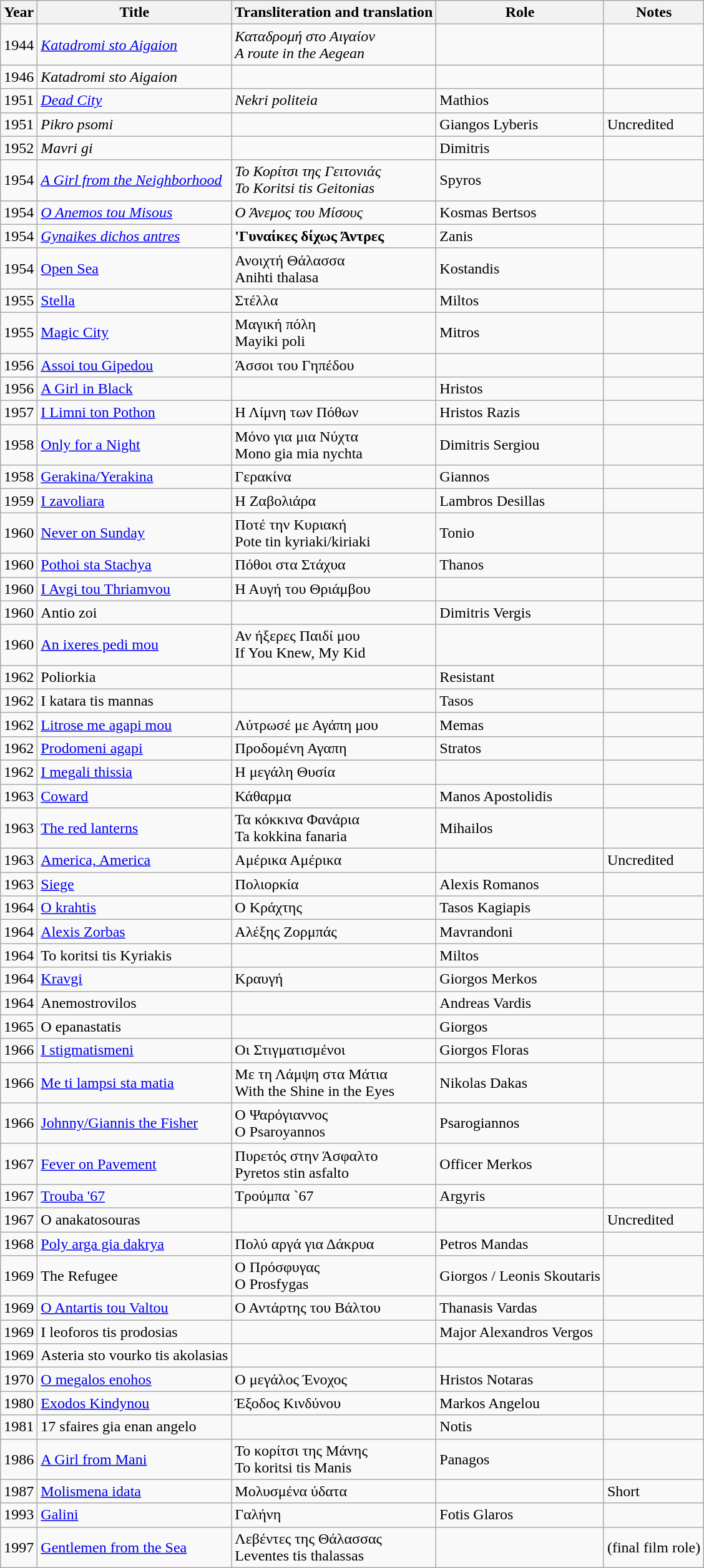<table class="wikitable">
<tr>
<th>Year</th>
<th>Title</th>
<th>Transliteration and translation</th>
<th>Role</th>
<th>Notes</th>
</tr>
<tr>
<td>1944</td>
<td><em><a href='#'>Katadromi sto Aigaion</a></em></td>
<td><em>Καταδρομή στο Αιγαίον</em><br><em>A route in the Aegean</em></td>
<td></td>
<td></td>
</tr>
<tr>
<td>1946</td>
<td><em>Katadromi sto Aigaion</em></td>
<td></td>
<td></td>
<td></td>
</tr>
<tr>
<td>1951</td>
<td><em><a href='#'>Dead City</a></em></td>
<td><em>Nekri politeia</em></td>
<td>Mathios</td>
<td></td>
</tr>
<tr>
<td>1951</td>
<td><em>Pikro psomi</em></td>
<td></td>
<td>Giangos Lyberis</td>
<td>Uncredited</td>
</tr>
<tr>
<td>1952</td>
<td><em>Mavri gi</em></td>
<td></td>
<td>Dimitris</td>
<td></td>
</tr>
<tr>
<td>1954</td>
<td><em><a href='#'>A Girl from the Neighborhood</a></em></td>
<td><em>Το Κορίτσι της Γειτονιάς</em><br><em>To Koritsi tis Geitonias</em></td>
<td>Spyros</td>
<td></td>
</tr>
<tr>
<td>1954</td>
<td><em><a href='#'>O Anemos tou Misous</a></em></td>
<td><em>Ο Άνεμος του Μίσους</em></td>
<td>Kosmas Bertsos</td>
<td></td>
</tr>
<tr>
<td>1954</td>
<td><em><a href='#'>Gynaikes dichos antres</a></em></td>
<td><strong>'Γυναίκες δίχως Άντρες<em></td>
<td>Zanis</td>
<td></td>
</tr>
<tr>
<td>1954</td>
<td></em><a href='#'>Open Sea</a><em></td>
<td></em>Ανοιχτή Θάλασσα<em><br></em>Anihti thalasa<em></td>
<td>Kostandis</td>
<td></td>
</tr>
<tr>
<td>1955</td>
<td></em><a href='#'>Stella</a><em></td>
<td></em>Στέλλα<em></td>
<td>Miltos</td>
<td></td>
</tr>
<tr>
<td>1955</td>
<td></em><a href='#'>Magic City</a><em></td>
<td></em>Μαγική πόλη<em><br></em>Mayiki poli<em></td>
<td>Mitros</td>
<td></td>
</tr>
<tr>
<td>1956</td>
<td></em><a href='#'>Assoi tou Gipedou</a><em></td>
<td></em>Άσσοι του Γηπέδου<em></td>
<td></td>
<td></td>
</tr>
<tr>
<td>1956</td>
<td></em><a href='#'>A Girl in Black</a><em></td>
<td></td>
<td>Hristos</td>
<td></td>
</tr>
<tr>
<td>1957</td>
<td></em><a href='#'>I Limni ton Pothon</a><em></td>
<td></em>Η Λίμνη των Πόθων<em></td>
<td>Hristos Razis</td>
<td></td>
</tr>
<tr>
<td>1958</td>
<td></em><a href='#'>Only for a Night</a><em></td>
<td></em>Μόνο για μια Νύχτα<em><br></em>Mono gia mia nychta<em></td>
<td>Dimitris Sergiou</td>
<td></td>
</tr>
<tr>
<td>1958</td>
<td></em><a href='#'>Gerakina/Yerakina</a><em></td>
<td></em>Γερακίνα<em></td>
<td>Giannos</td>
<td></td>
</tr>
<tr>
<td>1959</td>
<td></em><a href='#'>I zavoliara</a><em></td>
<td></em>Η Ζαβολιάρα<em></td>
<td>Lambros Desillas</td>
<td></td>
</tr>
<tr>
<td>1960</td>
<td></em><a href='#'>Never on Sunday</a><em></td>
<td></em>Ποτέ την Κυριακή<em><br></em>Pote tin kyriaki/kiriaki<em></td>
<td>Tonio</td>
<td></td>
</tr>
<tr>
<td>1960</td>
<td></em><a href='#'>Pothoi sta Stachya</a><em></td>
<td></em>Πόθοι στα Στάχυα<em></td>
<td>Thanos</td>
<td></td>
</tr>
<tr>
<td>1960</td>
<td></em><a href='#'>I Avgi tou Thriamvou</a><em></td>
<td></em>Η Αυγή του Θριάμβου<em></td>
<td></td>
<td></td>
</tr>
<tr>
<td>1960</td>
<td></em>Antio zoi<em></td>
<td></td>
<td>Dimitris Vergis</td>
<td></td>
</tr>
<tr>
<td>1960</td>
<td></em><a href='#'>An ixeres pedi mou</a><em></td>
<td></em>Αν ήξερες Παιδί μου<em><br></em>If You Knew, My Kid<em></td>
<td></td>
<td></td>
</tr>
<tr>
<td>1962</td>
<td></em>Poliorkia<em></td>
<td></td>
<td>Resistant</td>
<td></td>
</tr>
<tr>
<td>1962</td>
<td></em>I katara tis mannas<em></td>
<td></td>
<td>Tasos</td>
<td></td>
</tr>
<tr>
<td>1962</td>
<td></em><a href='#'>Litrose me agapi mou</a><em></td>
<td></em>Λύτρωσέ με Αγάπη μου<em></td>
<td>Memas</td>
<td></td>
</tr>
<tr>
<td>1962</td>
<td></em><a href='#'>Prodomeni agapi</a><em></td>
<td></em>Προδομένη Αγαπη<em></td>
<td>Stratos</td>
<td></td>
</tr>
<tr>
<td>1962</td>
<td></em><a href='#'>I megali thissia</a><em></td>
<td></em>Η μεγάλη Θυσία<em></td>
<td></td>
<td></td>
</tr>
<tr>
<td>1963</td>
<td></em><a href='#'>Coward</a><em></td>
<td></em>Κάθαρμα<em></td>
<td>Manos Apostolidis</td>
<td></td>
</tr>
<tr>
<td>1963</td>
<td></em><a href='#'>The red lanterns</a><em></td>
<td></em>Τα κόκκινα Φανάρια<em><br></em>Ta kokkina fanaria<em></td>
<td>Mihailos</td>
<td></td>
</tr>
<tr>
<td>1963</td>
<td></em><a href='#'>America, America</a><em></td>
<td></em>Αμέρικα Αμέρικα<em></td>
<td></td>
<td>Uncredited</td>
</tr>
<tr>
<td>1963</td>
<td></em><a href='#'>Siege</a><em></td>
<td></em>Πολιορκία<em></td>
<td>Alexis Romanos</td>
<td></td>
</tr>
<tr>
<td>1964</td>
<td></em><a href='#'>O krahtis</a><em></td>
<td></em>Ο Κράχτης<em></td>
<td>Tasos Kagiapis</td>
<td></td>
</tr>
<tr>
<td>1964</td>
<td></em><a href='#'>Alexis Zorbas</a><em></td>
<td></em>Αλέξης Ζορμπάς<em></td>
<td>Mavrandoni</td>
<td></td>
</tr>
<tr>
<td>1964</td>
<td></em>To koritsi tis Kyriakis<em></td>
<td></td>
<td>Miltos</td>
<td></td>
</tr>
<tr>
<td>1964</td>
<td></em><a href='#'>Kravgi</a><em></td>
<td></em>Κραυγή<em></td>
<td>Giorgos Merkos</td>
<td></td>
</tr>
<tr>
<td>1964</td>
<td></em>Anemostrovilos<em></td>
<td></td>
<td>Andreas Vardis</td>
<td></td>
</tr>
<tr>
<td>1965</td>
<td></em>O epanastatis<em></td>
<td></td>
<td>Giorgos</td>
<td></td>
</tr>
<tr>
<td>1966</td>
<td></em><a href='#'>I stigmatismeni</a><em></td>
<td></em>Οι Στιγματισμένοι<em></td>
<td>Giorgos Floras</td>
<td></td>
</tr>
<tr>
<td>1966</td>
<td></em><a href='#'>Me ti lampsi sta matia</a><em></td>
<td></em>Με τη Λάμψη στα Μάτια<em><br></em>With the Shine in the Eyes<em></td>
<td>Nikolas Dakas</td>
<td></td>
</tr>
<tr>
<td>1966</td>
<td></em><a href='#'>Johnny/Giannis the Fisher</a><em></td>
<td></em>Ο Ψαρόγιαννος<em><br></em>O Psaroyannos<em></td>
<td>Psarogiannos</td>
<td></td>
</tr>
<tr>
<td>1967</td>
<td></em><a href='#'>Fever on Pavement</a><em></td>
<td></em>Πυρετός στην Άσφαλτο<em><br></em>Pyretos stin asfalto<em></td>
<td>Officer Merkos</td>
<td></td>
</tr>
<tr>
<td>1967</td>
<td></em><a href='#'>Trouba '67</a><em></td>
<td></em>Τρούμπα `67<em></td>
<td>Argyris</td>
<td></td>
</tr>
<tr>
<td>1967</td>
<td></em>O anakatosouras<em></td>
<td></td>
<td></td>
<td>Uncredited</td>
</tr>
<tr>
<td>1968</td>
<td></em><a href='#'>Poly arga gia dakrya</a><em></td>
<td></em>Πολύ αργά για Δάκρυα<em></td>
<td>Petros Mandas</td>
<td></td>
</tr>
<tr>
<td>1969</td>
<td></em>The Refugee<em></td>
<td></em>Ο Πρόσφυγας<em><br></em>O Prosfygas<em></td>
<td>Giorgos / Leonis Skoutaris</td>
<td></td>
</tr>
<tr>
<td>1969</td>
<td></em><a href='#'>O Antartis tou Valtou</a><em></td>
<td></em>Ο Αντάρτης του Βάλτου<em></td>
<td>Thanasis Vardas</td>
<td></td>
</tr>
<tr>
<td>1969</td>
<td></em>I leoforos tis prodosias<em></td>
<td></td>
<td>Major Alexandros Vergos</td>
<td></td>
</tr>
<tr>
<td>1969</td>
<td></em>Asteria sto vourko tis akolasias<em></td>
<td></td>
<td></td>
<td></td>
</tr>
<tr>
<td>1970</td>
<td></em><a href='#'>O megalos enohos</a><em></td>
<td></em>Ο μεγάλος Ένοχος<em></td>
<td>Hristos Notaras</td>
<td></td>
</tr>
<tr>
<td>1980</td>
<td></em><a href='#'>Exodos Kindynou</a><em></td>
<td></em>Έξοδος Κινδύνου<em></td>
<td>Markos Angelou</td>
<td></td>
</tr>
<tr>
<td>1981</td>
<td></em>17 sfaires gia enan angelo<em></td>
<td></td>
<td>Notis</td>
<td></td>
</tr>
<tr>
<td>1986</td>
<td></em><a href='#'>A Girl from Mani</a><em></td>
<td></em>Το κορίτσι της Μάνης<em><br></em>To koritsi tis Manis<em></td>
<td>Panagos</td>
<td></td>
</tr>
<tr>
<td>1987</td>
<td></em><a href='#'>Molismena idata</a><em></td>
<td></em>Μολυσμένα ύδατα<em></td>
<td></td>
<td>Short</td>
</tr>
<tr>
<td>1993</td>
<td></em><a href='#'>Galini</a><em></td>
<td></em>Γαλήνη<em></td>
<td>Fotis Glaros</td>
<td></td>
</tr>
<tr>
<td>1997</td>
<td></em><a href='#'>Gentlemen from the Sea</a><em></td>
<td></em>Λεβέντες της Θάλασσας<em><br></em>Leventes tis thalassas<em></td>
<td></td>
<td>(final film role)</td>
</tr>
</table>
